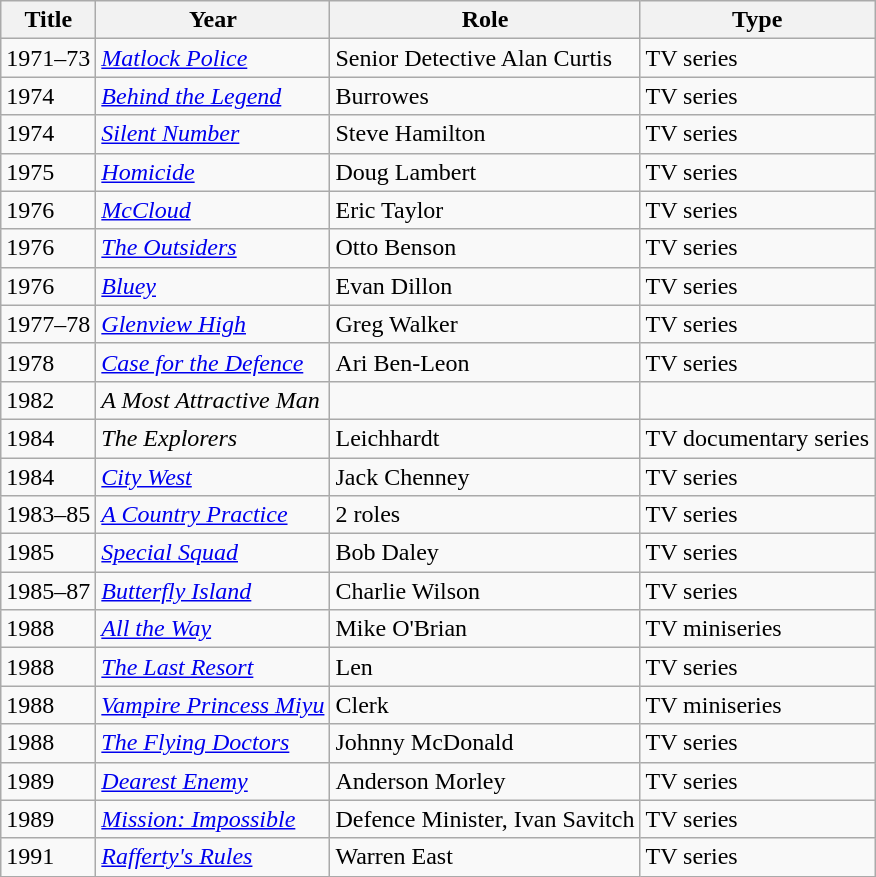<table class="wikitable">
<tr>
<th>Title</th>
<th>Year</th>
<th>Role</th>
<th>Type</th>
</tr>
<tr>
<td>1971–73</td>
<td><em><a href='#'>Matlock Police</a></em></td>
<td>Senior Detective Alan Curtis</td>
<td>TV series</td>
</tr>
<tr>
<td>1974</td>
<td><em><a href='#'>Behind the Legend</a></em></td>
<td>Burrowes</td>
<td>TV series</td>
</tr>
<tr>
<td>1974</td>
<td><em><a href='#'>Silent Number</a></em></td>
<td>Steve Hamilton</td>
<td>TV series</td>
</tr>
<tr>
<td>1975</td>
<td><em><a href='#'>Homicide</a></em></td>
<td>Doug Lambert</td>
<td>TV series</td>
</tr>
<tr>
<td>1976</td>
<td><em><a href='#'>McCloud</a></em></td>
<td>Eric Taylor</td>
<td>TV series</td>
</tr>
<tr>
<td>1976</td>
<td><em><a href='#'>The Outsiders</a></em></td>
<td>Otto Benson</td>
<td>TV series</td>
</tr>
<tr>
<td>1976</td>
<td><em><a href='#'>Bluey</a></em></td>
<td>Evan Dillon</td>
<td>TV series</td>
</tr>
<tr>
<td>1977–78</td>
<td><em><a href='#'>Glenview High</a></em></td>
<td>Greg Walker</td>
<td>TV series</td>
</tr>
<tr>
<td>1978</td>
<td><em><a href='#'>Case for the Defence</a></em></td>
<td>Ari Ben-Leon</td>
<td>TV series</td>
</tr>
<tr>
<td>1982</td>
<td><em>A Most Attractive Man</em></td>
<td></td>
<td></td>
</tr>
<tr>
<td>1984</td>
<td><em>The Explorers</em></td>
<td>Leichhardt</td>
<td>TV documentary series</td>
</tr>
<tr>
<td>1984</td>
<td><em><a href='#'>City West</a></em></td>
<td>Jack Chenney</td>
<td>TV series</td>
</tr>
<tr>
<td>1983–85</td>
<td><em><a href='#'>A Country Practice</a></em></td>
<td>2 roles</td>
<td>TV series</td>
</tr>
<tr>
<td>1985</td>
<td><em><a href='#'>Special Squad</a></em></td>
<td>Bob Daley</td>
<td>TV series</td>
</tr>
<tr>
<td>1985–87</td>
<td><em><a href='#'>Butterfly Island</a></em></td>
<td>Charlie Wilson</td>
<td>TV series</td>
</tr>
<tr>
<td>1988</td>
<td><em><a href='#'>All the Way</a></em></td>
<td>Mike O'Brian</td>
<td>TV miniseries</td>
</tr>
<tr>
<td>1988</td>
<td><em><a href='#'>The Last Resort</a></em></td>
<td>Len</td>
<td>TV series</td>
</tr>
<tr>
<td>1988</td>
<td><em><a href='#'>Vampire Princess Miyu</a></em></td>
<td>Clerk</td>
<td>TV miniseries</td>
</tr>
<tr>
<td>1988</td>
<td><em><a href='#'>The Flying Doctors</a></em></td>
<td>Johnny McDonald</td>
<td>TV series</td>
</tr>
<tr>
<td>1989</td>
<td><em><a href='#'>Dearest Enemy</a></em></td>
<td>Anderson Morley</td>
<td>TV series</td>
</tr>
<tr>
<td>1989</td>
<td><em><a href='#'>Mission: Impossible</a></em></td>
<td>Defence Minister, Ivan Savitch</td>
<td>TV series</td>
</tr>
<tr>
<td>1991</td>
<td><em><a href='#'>Rafferty's Rules</a></em></td>
<td>Warren East</td>
<td>TV series</td>
</tr>
</table>
